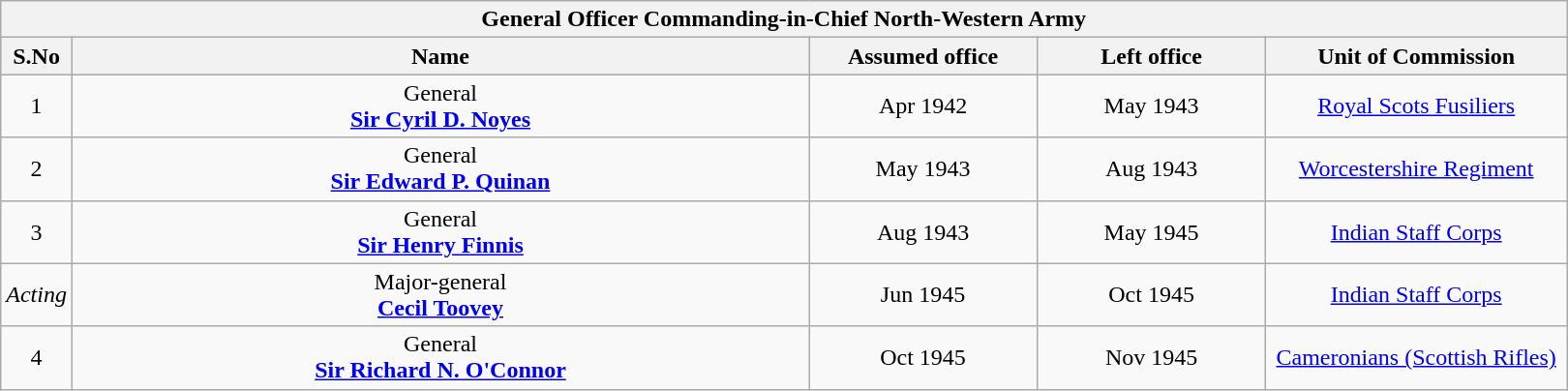<table class="wikitable sortable" style="text-align:center">
<tr>
<th colspan="5"><strong>General Officer Commanding-in-Chief North-Western Army</strong></th>
</tr>
<tr style="background:#cccccc">
<th scope="col" style="width: 20px;">S.No</th>
<th scope="col" style="width: 500px;">Name</th>
<th scope="col" style="width: 150px;">Assumed office</th>
<th scope="col" style="width: 150px;">Left office</th>
<th scope="col" style="width: 200px;">Unit of Commission</th>
</tr>
<tr>
<td>1</td>
<td>General<br><strong><a href='#'>Sir Cyril D. Noyes</a> </strong></td>
<td>Apr 1942</td>
<td>May 1943</td>
<td><a href='#'>Royal Scots Fusiliers</a></td>
</tr>
<tr>
<td>2</td>
<td>General<br><strong><a href='#'>Sir Edward P. Quinan</a> </strong></td>
<td>May 1943</td>
<td>Aug 1943</td>
<td><a href='#'>Worcestershire Regiment</a></td>
</tr>
<tr>
<td>3</td>
<td>General<br><strong><a href='#'>Sir Henry Finnis</a> </strong></td>
<td>Aug 1943</td>
<td>May 1945</td>
<td><a href='#'>Indian Staff Corps</a></td>
</tr>
<tr>
<td><em>Acting</em></td>
<td>Major-general<br><strong><a href='#'>Cecil Toovey</a> </strong></td>
<td>Jun 1945</td>
<td>Oct 1945</td>
<td><a href='#'>Indian Staff Corps</a></td>
</tr>
<tr>
<td>4</td>
<td>General<br><strong><a href='#'>Sir Richard N. O'Connor</a> </strong></td>
<td>Oct 1945</td>
<td>Nov 1945</td>
<td><a href='#'>Cameronians (Scottish Rifles)</a></td>
</tr>
</table>
